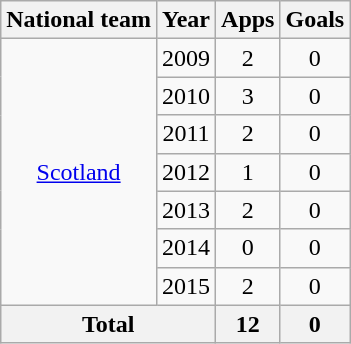<table class=wikitable style="text-align: center;">
<tr>
<th>National team</th>
<th>Year</th>
<th>Apps</th>
<th>Goals</th>
</tr>
<tr>
<td rowspan="7"><a href='#'>Scotland</a></td>
<td>2009</td>
<td>2</td>
<td>0</td>
</tr>
<tr>
<td>2010</td>
<td>3</td>
<td>0</td>
</tr>
<tr>
<td>2011</td>
<td>2</td>
<td>0</td>
</tr>
<tr>
<td>2012</td>
<td>1</td>
<td>0</td>
</tr>
<tr>
<td>2013</td>
<td>2</td>
<td>0</td>
</tr>
<tr>
<td>2014</td>
<td>0</td>
<td>0</td>
</tr>
<tr>
<td>2015</td>
<td>2</td>
<td>0</td>
</tr>
<tr>
<th colspan="2">Total</th>
<th>12</th>
<th>0</th>
</tr>
</table>
